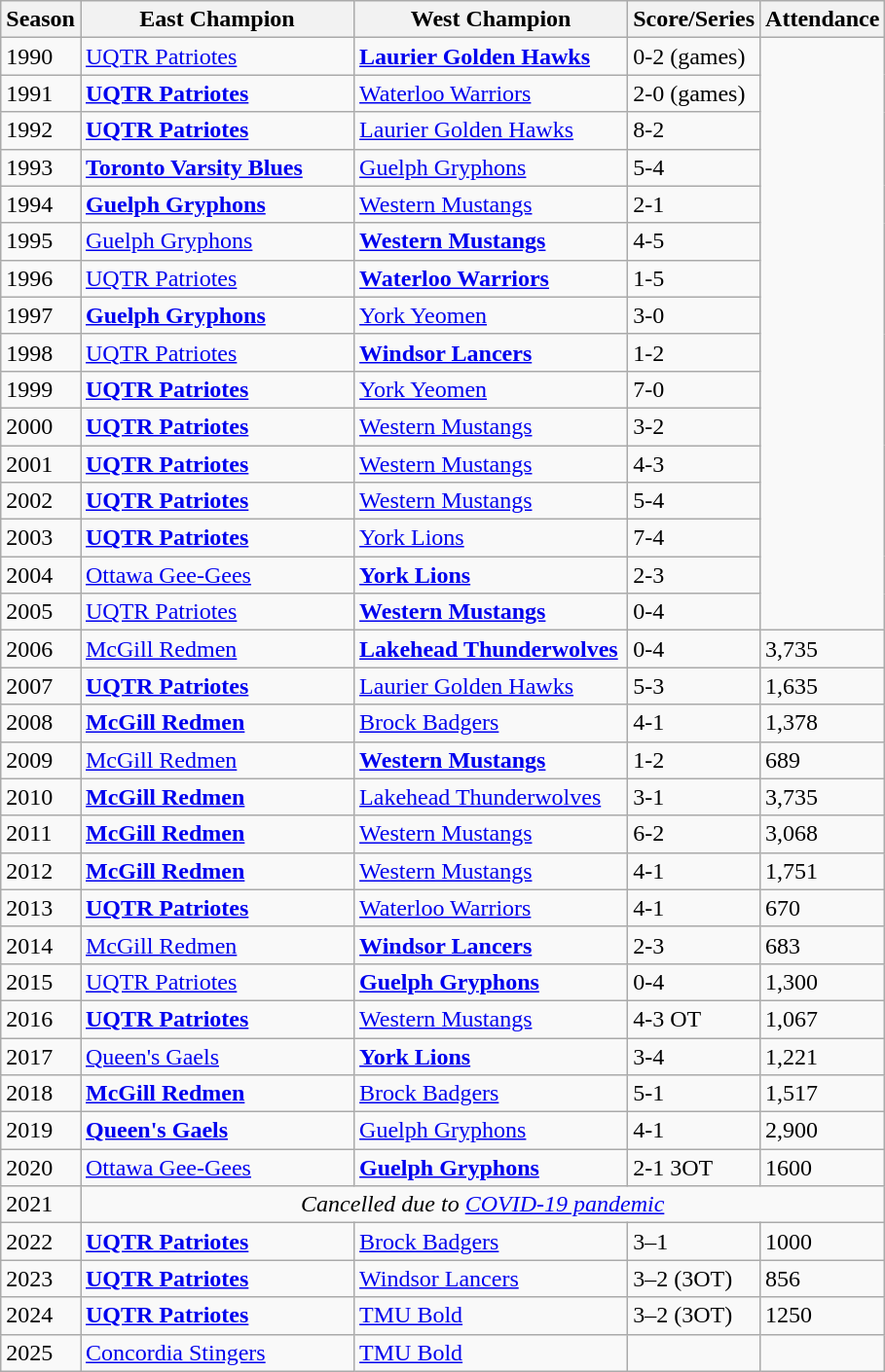<table class="wikitable">
<tr>
<th width="40em">Season</th>
<th width="180em">East Champion</th>
<th width="180em">West Champion</th>
<th width="40em">Score/Series</th>
<th width="40em">Attendance</th>
</tr>
<tr>
<td>1990</td>
<td><a href='#'>UQTR Patriotes</a></td>
<td><strong><a href='#'>Laurier Golden Hawks</a></strong></td>
<td>0-2 (games)</td>
</tr>
<tr>
<td>1991</td>
<td><strong><a href='#'>UQTR Patriotes</a></strong></td>
<td><a href='#'>Waterloo Warriors</a></td>
<td>2-0 (games)</td>
</tr>
<tr>
<td>1992</td>
<td><strong><a href='#'>UQTR Patriotes</a></strong></td>
<td><a href='#'>Laurier Golden Hawks</a></td>
<td>8-2</td>
</tr>
<tr>
<td>1993</td>
<td><strong><a href='#'>Toronto Varsity Blues</a></strong></td>
<td><a href='#'>Guelph Gryphons</a></td>
<td>5-4</td>
</tr>
<tr>
<td>1994</td>
<td><strong><a href='#'>Guelph Gryphons</a></strong></td>
<td><a href='#'>Western Mustangs</a></td>
<td>2-1</td>
</tr>
<tr>
<td>1995</td>
<td><a href='#'>Guelph Gryphons</a></td>
<td><strong><a href='#'>Western Mustangs</a></strong></td>
<td>4-5</td>
</tr>
<tr>
<td>1996</td>
<td><a href='#'>UQTR Patriotes</a></td>
<td><strong><a href='#'>Waterloo Warriors</a></strong></td>
<td>1-5</td>
</tr>
<tr>
<td>1997</td>
<td><strong><a href='#'>Guelph Gryphons</a></strong></td>
<td><a href='#'>York Yeomen</a></td>
<td>3-0</td>
</tr>
<tr>
<td>1998</td>
<td><a href='#'>UQTR Patriotes</a></td>
<td><strong><a href='#'>Windsor Lancers</a></strong></td>
<td>1-2</td>
</tr>
<tr>
<td>1999</td>
<td><strong><a href='#'>UQTR Patriotes</a></strong></td>
<td><a href='#'>York Yeomen</a></td>
<td>7-0</td>
</tr>
<tr>
<td>2000</td>
<td><strong><a href='#'>UQTR Patriotes</a></strong></td>
<td><a href='#'>Western Mustangs</a></td>
<td>3-2</td>
</tr>
<tr>
<td>2001</td>
<td><strong><a href='#'>UQTR Patriotes</a></strong></td>
<td><a href='#'>Western Mustangs</a></td>
<td>4-3</td>
</tr>
<tr>
<td>2002</td>
<td><strong><a href='#'>UQTR Patriotes</a></strong></td>
<td><a href='#'>Western Mustangs</a></td>
<td>5-4</td>
</tr>
<tr>
<td>2003</td>
<td><strong><a href='#'>UQTR Patriotes</a></strong></td>
<td><a href='#'>York Lions</a></td>
<td>7-4</td>
</tr>
<tr>
<td>2004</td>
<td><a href='#'>Ottawa Gee-Gees</a></td>
<td><strong><a href='#'>York Lions</a></strong></td>
<td>2-3</td>
</tr>
<tr>
<td>2005</td>
<td><a href='#'>UQTR Patriotes</a></td>
<td><strong><a href='#'>Western Mustangs</a></strong></td>
<td>0-4</td>
</tr>
<tr>
<td>2006</td>
<td><a href='#'>McGill Redmen</a></td>
<td><strong><a href='#'>Lakehead Thunderwolves</a></strong></td>
<td>0-4</td>
<td>3,735</td>
</tr>
<tr>
<td>2007</td>
<td><strong><a href='#'>UQTR Patriotes</a></strong></td>
<td><a href='#'>Laurier Golden Hawks</a></td>
<td>5-3</td>
<td>1,635</td>
</tr>
<tr>
<td>2008</td>
<td><strong><a href='#'>McGill Redmen</a></strong></td>
<td><a href='#'>Brock Badgers</a></td>
<td>4-1</td>
<td>1,378</td>
</tr>
<tr>
<td>2009</td>
<td><a href='#'>McGill Redmen</a></td>
<td><strong><a href='#'>Western Mustangs</a></strong></td>
<td>1-2</td>
<td>689</td>
</tr>
<tr>
<td>2010</td>
<td><strong><a href='#'>McGill Redmen</a></strong></td>
<td><a href='#'>Lakehead Thunderwolves</a></td>
<td>3-1</td>
<td>3,735</td>
</tr>
<tr>
<td>2011</td>
<td><strong><a href='#'>McGill Redmen</a></strong></td>
<td><a href='#'>Western Mustangs</a></td>
<td>6-2</td>
<td>3,068</td>
</tr>
<tr>
<td>2012</td>
<td><strong><a href='#'>McGill Redmen</a></strong></td>
<td><a href='#'>Western Mustangs</a></td>
<td>4-1</td>
<td>1,751</td>
</tr>
<tr>
<td>2013</td>
<td><strong><a href='#'>UQTR Patriotes</a></strong></td>
<td><a href='#'>Waterloo Warriors</a></td>
<td>4-1</td>
<td>670</td>
</tr>
<tr>
<td>2014</td>
<td><a href='#'>McGill Redmen</a></td>
<td><strong><a href='#'>Windsor Lancers</a></strong></td>
<td>2-3</td>
<td>683</td>
</tr>
<tr>
<td>2015</td>
<td><a href='#'>UQTR Patriotes</a></td>
<td><strong><a href='#'>Guelph Gryphons</a></strong></td>
<td>0-4</td>
<td>1,300</td>
</tr>
<tr>
<td>2016</td>
<td><strong><a href='#'>UQTR Patriotes</a></strong></td>
<td><a href='#'>Western Mustangs</a></td>
<td>4-3 OT</td>
<td>1,067</td>
</tr>
<tr>
<td>2017</td>
<td><a href='#'>Queen's Gaels</a></td>
<td><strong><a href='#'>York Lions</a></strong></td>
<td>3-4</td>
<td>1,221</td>
</tr>
<tr>
<td>2018</td>
<td><strong><a href='#'>McGill Redmen</a></strong></td>
<td><a href='#'>Brock Badgers</a></td>
<td>5-1</td>
<td>1,517</td>
</tr>
<tr>
<td>2019</td>
<td><strong><a href='#'>Queen's Gaels</a></strong></td>
<td><a href='#'>Guelph Gryphons</a></td>
<td>4-1</td>
<td>2,900</td>
</tr>
<tr>
<td>2020</td>
<td><a href='#'>Ottawa Gee-Gees</a></td>
<td><strong><a href='#'>Guelph Gryphons</a></strong></td>
<td>2-1 3OT</td>
<td>1600</td>
</tr>
<tr>
<td>2021</td>
<td align="center" colspan=4><em>Cancelled due to <a href='#'>COVID-19 pandemic</a></em></td>
</tr>
<tr>
<td>2022</td>
<td><strong><a href='#'>UQTR Patriotes</a></strong></td>
<td><a href='#'>Brock Badgers</a></td>
<td>3–1</td>
<td>1000</td>
</tr>
<tr>
<td>2023</td>
<td><strong><a href='#'>UQTR Patriotes</a></strong></td>
<td><a href='#'>Windsor Lancers</a></td>
<td>3–2 (3OT)</td>
<td>856</td>
</tr>
<tr>
<td>2024</td>
<td><strong><a href='#'>UQTR Patriotes</a></strong></td>
<td><a href='#'>TMU Bold</a></td>
<td>3–2 (3OT)</td>
<td>1250</td>
</tr>
<tr>
<td>2025</td>
<td><a href='#'>Concordia Stingers</a></td>
<td><a href='#'>TMU Bold</a></td>
<td></td>
<td></td>
</tr>
</table>
